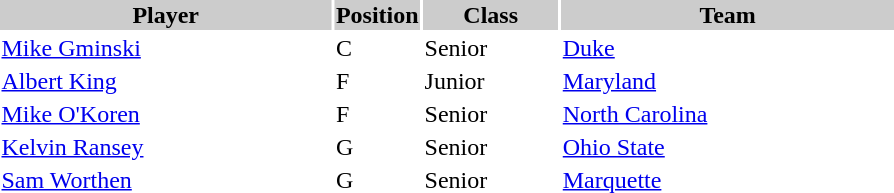<table style="width:600px" "border:'1' 'solid' 'gray'">
<tr>
<th bgcolor="#CCCCCC" style="width:40%">Player</th>
<th bgcolor="#CCCCCC" style="width:4%">Position</th>
<th bgcolor="#CCCCCC" style="width:16%">Class</th>
<th bgcolor="#CCCCCC" style="width:40%">Team</th>
</tr>
<tr>
<td><a href='#'>Mike Gminski</a></td>
<td>C</td>
<td>Senior</td>
<td><a href='#'>Duke</a></td>
</tr>
<tr>
<td><a href='#'>Albert King</a></td>
<td>F</td>
<td>Junior</td>
<td><a href='#'>Maryland</a></td>
</tr>
<tr>
<td><a href='#'>Mike O'Koren</a></td>
<td>F</td>
<td>Senior</td>
<td><a href='#'>North Carolina</a></td>
</tr>
<tr>
<td><a href='#'>Kelvin Ransey</a></td>
<td>G</td>
<td>Senior</td>
<td><a href='#'>Ohio State</a></td>
</tr>
<tr>
<td><a href='#'>Sam Worthen</a></td>
<td>G</td>
<td>Senior</td>
<td><a href='#'>Marquette</a></td>
</tr>
</table>
